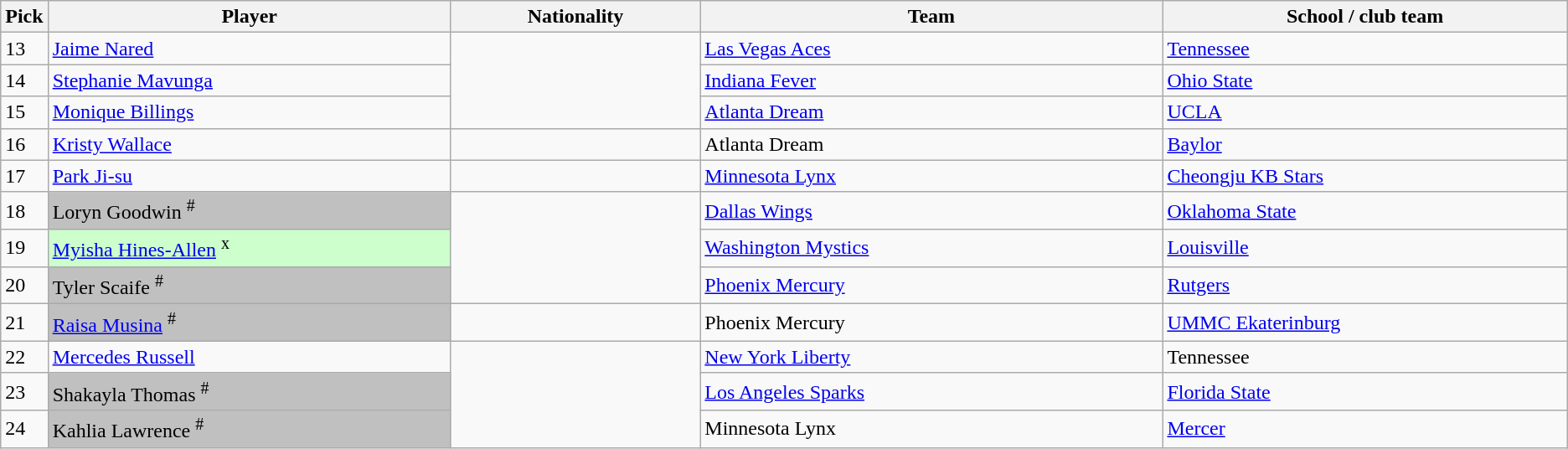<table class="wikitable sortable">
<tr>
<th width=30>Pick</th>
<th width=333>Player</th>
<th width=200>Nationality</th>
<th width=383>Team</th>
<th width=333>School / club team</th>
</tr>
<tr>
<td>13</td>
<td><a href='#'>Jaime Nared</a></td>
<td rowspan=3></td>
<td><a href='#'>Las Vegas Aces</a></td>
<td><a href='#'>Tennessee</a></td>
</tr>
<tr>
<td>14</td>
<td><a href='#'>Stephanie Mavunga</a></td>
<td><a href='#'>Indiana Fever</a></td>
<td><a href='#'>Ohio State</a></td>
</tr>
<tr>
<td>15</td>
<td><a href='#'>Monique Billings</a></td>
<td><a href='#'>Atlanta Dream</a> </td>
<td><a href='#'>UCLA</a></td>
</tr>
<tr>
<td>16</td>
<td><a href='#'>Kristy Wallace</a></td>
<td></td>
<td>Atlanta Dream </td>
<td><a href='#'>Baylor</a></td>
</tr>
<tr>
<td>17</td>
<td><a href='#'>Park Ji-su</a> </td>
<td></td>
<td><a href='#'>Minnesota Lynx</a> </td>
<td><a href='#'>Cheongju KB Stars</a> </td>
</tr>
<tr>
<td>18</td>
<td bgcolor=#C0C0C0>Loryn Goodwin <sup>#</sup></td>
<td rowspan=3></td>
<td><a href='#'>Dallas Wings</a></td>
<td><a href='#'>Oklahoma State</a></td>
</tr>
<tr>
<td>19</td>
<td bgcolor=#CCFFCC><a href='#'>Myisha Hines-Allen</a> <sup>x</sup></td>
<td><a href='#'>Washington Mystics</a></td>
<td><a href='#'>Louisville</a></td>
</tr>
<tr>
<td>20</td>
<td bgcolor=#C0C0C0>Tyler Scaife <sup>#</sup></td>
<td><a href='#'>Phoenix Mercury</a></td>
<td><a href='#'>Rutgers</a></td>
</tr>
<tr>
<td>21</td>
<td bgcolor=#C0C0C0><a href='#'>Raisa Musina</a> <sup>#</sup></td>
<td></td>
<td>Phoenix Mercury </td>
<td><a href='#'>UMMC Ekaterinburg</a> </td>
</tr>
<tr>
<td>22</td>
<td><a href='#'>Mercedes Russell</a></td>
<td rowspan=3></td>
<td><a href='#'>New York Liberty</a></td>
<td>Tennessee</td>
</tr>
<tr>
<td>23</td>
<td bgcolor=#C0C0C0>Shakayla Thomas <sup>#</sup></td>
<td><a href='#'>Los Angeles Sparks</a></td>
<td><a href='#'>Florida State</a></td>
</tr>
<tr>
<td>24</td>
<td bgcolor=#C0C0C0>Kahlia Lawrence <sup>#</sup> </td>
<td>Minnesota Lynx</td>
<td><a href='#'>Mercer</a></td>
</tr>
</table>
